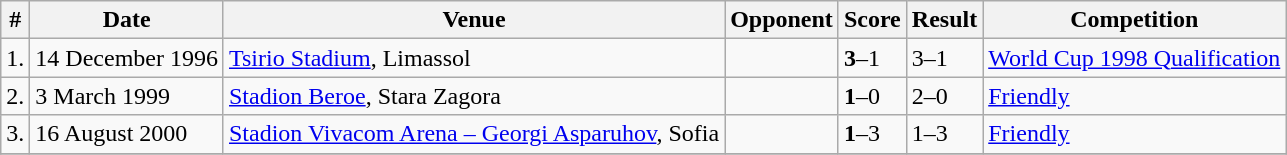<table class="wikitable" align=center>
<tr>
<th>#</th>
<th>Date</th>
<th>Venue</th>
<th>Opponent</th>
<th>Score</th>
<th>Result</th>
<th>Competition</th>
</tr>
<tr>
<td>1.</td>
<td>14 December 1996</td>
<td><a href='#'>Tsirio Stadium</a>, Limassol</td>
<td></td>
<td><strong>3</strong>–1</td>
<td>3–1</td>
<td><a href='#'>World Cup 1998 Qualification</a></td>
</tr>
<tr>
<td>2.</td>
<td>3 March 1999</td>
<td><a href='#'>Stadion Beroe</a>, Stara Zagora</td>
<td></td>
<td><strong>1</strong>–0</td>
<td>2–0</td>
<td><a href='#'>Friendly</a></td>
</tr>
<tr>
<td>3.</td>
<td>16 August 2000</td>
<td><a href='#'>Stadion Vivacom Arena – Georgi Asparuhov</a>, Sofia</td>
<td></td>
<td><strong>1</strong>–3</td>
<td>1–3</td>
<td><a href='#'>Friendly</a></td>
</tr>
<tr>
</tr>
</table>
